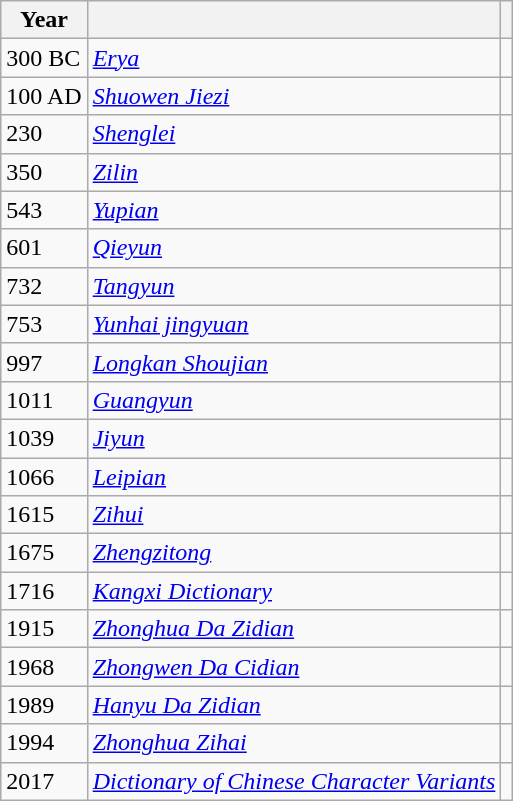<table class="wikitable">
<tr>
<th>Year</th>
<th></th>
<th></th>
</tr>
<tr>
<td>300 BC</td>
<td><em><a href='#'>Erya</a></em></td>
<td></td>
</tr>
<tr>
<td>100 AD</td>
<td><em><a href='#'>Shuowen Jiezi</a></em></td>
<td></td>
</tr>
<tr>
<td>230</td>
<td><em><a href='#'>Shenglei</a></em></td>
<td></td>
</tr>
<tr>
<td>350</td>
<td><em><a href='#'>Zilin</a></em></td>
<td></td>
</tr>
<tr>
<td>543</td>
<td><em><a href='#'>Yupian</a></em></td>
<td></td>
</tr>
<tr>
<td>601</td>
<td><em><a href='#'>Qieyun</a></em></td>
<td></td>
</tr>
<tr>
<td>732</td>
<td><em><a href='#'>Tangyun</a></em></td>
<td></td>
</tr>
<tr>
<td>753</td>
<td><em><a href='#'>Yunhai jingyuan</a></em></td>
<td></td>
</tr>
<tr>
<td>997</td>
<td><em><a href='#'>Longkan Shoujian</a></em></td>
<td></td>
</tr>
<tr>
<td>1011</td>
<td><em><a href='#'>Guangyun</a></em></td>
<td></td>
</tr>
<tr>
<td>1039</td>
<td><em><a href='#'>Jiyun</a></em></td>
<td></td>
</tr>
<tr>
<td>1066</td>
<td><em><a href='#'>Leipian</a></em></td>
<td></td>
</tr>
<tr>
<td>1615</td>
<td><em><a href='#'>Zihui</a></em></td>
<td></td>
</tr>
<tr>
<td>1675</td>
<td><em><a href='#'>Zhengzitong</a></em></td>
<td></td>
</tr>
<tr>
<td>1716</td>
<td><em><a href='#'>Kangxi Dictionary</a></em></td>
<td></td>
</tr>
<tr>
<td>1915</td>
<td><em><a href='#'>Zhonghua Da Zidian</a></em></td>
<td></td>
</tr>
<tr>
<td>1968</td>
<td><em><a href='#'>Zhongwen Da Cidian</a></em></td>
<td></td>
</tr>
<tr>
<td>1989</td>
<td><em><a href='#'>Hanyu Da Zidian</a></em></td>
<td></td>
</tr>
<tr>
<td>1994</td>
<td><em><a href='#'>Zhonghua Zihai</a></em></td>
<td></td>
</tr>
<tr>
<td>2017</td>
<td><em><a href='#'>Dictionary of Chinese Character Variants</a></em></td>
<td></td>
</tr>
</table>
